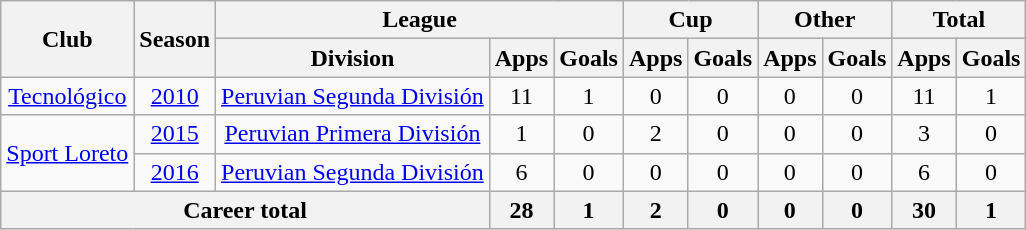<table class="wikitable" style="text-align: center">
<tr>
<th rowspan="2">Club</th>
<th rowspan="2">Season</th>
<th colspan="3">League</th>
<th colspan="2">Cup</th>
<th colspan="2">Other</th>
<th colspan="2">Total</th>
</tr>
<tr>
<th>Division</th>
<th>Apps</th>
<th>Goals</th>
<th>Apps</th>
<th>Goals</th>
<th>Apps</th>
<th>Goals</th>
<th>Apps</th>
<th>Goals</th>
</tr>
<tr>
<td><a href='#'>Tecnológico</a></td>
<td><a href='#'>2010</a></td>
<td><a href='#'>Peruvian Segunda División</a></td>
<td>11</td>
<td>1</td>
<td>0</td>
<td>0</td>
<td>0</td>
<td>0</td>
<td>11</td>
<td>1</td>
</tr>
<tr>
<td rowspan="2"><a href='#'>Sport Loreto</a></td>
<td><a href='#'>2015</a></td>
<td><a href='#'>Peruvian Primera División</a></td>
<td>1</td>
<td>0</td>
<td>2</td>
<td>0</td>
<td>0</td>
<td>0</td>
<td>3</td>
<td>0</td>
</tr>
<tr>
<td><a href='#'>2016</a></td>
<td><a href='#'>Peruvian Segunda División</a></td>
<td>6</td>
<td>0</td>
<td>0</td>
<td>0</td>
<td>0</td>
<td>0</td>
<td>6</td>
<td>0</td>
</tr>
<tr>
<th colspan="3"><strong>Career total</strong></th>
<th>28</th>
<th>1</th>
<th>2</th>
<th>0</th>
<th>0</th>
<th>0</th>
<th>30</th>
<th>1</th>
</tr>
</table>
